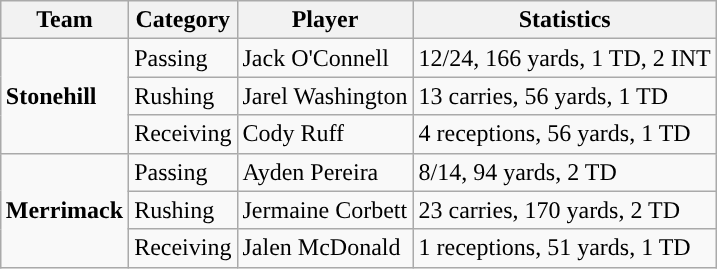<table class="wikitable" style="float: right;">
<tr>
<th>Team</th>
<th>Category</th>
<th>Player</th>
<th>Statistics</th>
</tr>
<tr>
<td rowspan=3><strong>Stonehill</strong></td>
<td>Passing</td>
<td>Jack O'Connell</td>
<td>12/24, 166 yards, 1 TD, 2 INT</td>
</tr>
<tr>
<td>Rushing</td>
<td>Jarel Washington</td>
<td>13 carries, 56 yards, 1 TD</td>
</tr>
<tr>
<td>Receiving</td>
<td>Cody Ruff</td>
<td>4 receptions, 56 yards, 1 TD</td>
</tr>
<tr>
<td rowspan=3><strong>Merrimack</strong></td>
<td>Passing</td>
<td>Ayden Pereira</td>
<td>8/14, 94 yards, 2 TD</td>
</tr>
<tr>
<td>Rushing</td>
<td>Jermaine Corbett</td>
<td>23 carries, 170 yards, 2 TD</td>
</tr>
<tr>
<td>Receiving</td>
<td>Jalen McDonald</td>
<td>1 receptions, 51 yards, 1 TD</td>
</tr>
</table>
